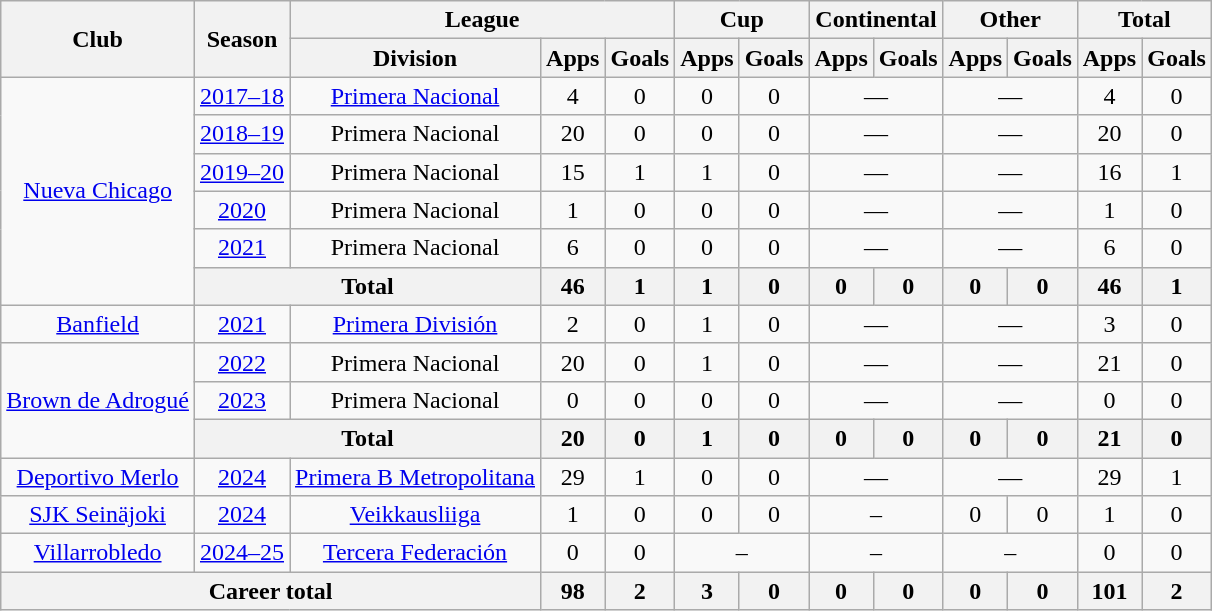<table class="wikitable" style="text-align:center">
<tr>
<th rowspan="2">Club</th>
<th rowspan="2">Season</th>
<th colspan="3">League</th>
<th colspan="2">Cup</th>
<th colspan="2">Continental</th>
<th colspan="2">Other</th>
<th colspan="2">Total</th>
</tr>
<tr>
<th>Division</th>
<th>Apps</th>
<th>Goals</th>
<th>Apps</th>
<th>Goals</th>
<th>Apps</th>
<th>Goals</th>
<th>Apps</th>
<th>Goals</th>
<th>Apps</th>
<th>Goals</th>
</tr>
<tr>
<td rowspan="6"><a href='#'>Nueva Chicago</a></td>
<td><a href='#'>2017–18</a></td>
<td><a href='#'>Primera Nacional</a></td>
<td>4</td>
<td>0</td>
<td>0</td>
<td>0</td>
<td colspan="2">—</td>
<td colspan="2">—</td>
<td>4</td>
<td>0</td>
</tr>
<tr>
<td><a href='#'>2018–19</a></td>
<td>Primera Nacional</td>
<td>20</td>
<td>0</td>
<td>0</td>
<td>0</td>
<td colspan="2">—</td>
<td colspan="2">—</td>
<td>20</td>
<td>0</td>
</tr>
<tr>
<td><a href='#'>2019–20</a></td>
<td>Primera Nacional</td>
<td>15</td>
<td>1</td>
<td>1</td>
<td>0</td>
<td colspan="2">—</td>
<td colspan="2">—</td>
<td>16</td>
<td>1</td>
</tr>
<tr>
<td><a href='#'>2020</a></td>
<td>Primera Nacional</td>
<td>1</td>
<td>0</td>
<td>0</td>
<td>0</td>
<td colspan="2">—</td>
<td colspan="2">—</td>
<td>1</td>
<td>0</td>
</tr>
<tr>
<td><a href='#'>2021</a></td>
<td>Primera Nacional</td>
<td>6</td>
<td>0</td>
<td>0</td>
<td>0</td>
<td colspan="2">—</td>
<td colspan="2">—</td>
<td>6</td>
<td>0</td>
</tr>
<tr>
<th colspan="2">Total</th>
<th>46</th>
<th>1</th>
<th>1</th>
<th>0</th>
<th>0</th>
<th>0</th>
<th>0</th>
<th>0</th>
<th>46</th>
<th>1</th>
</tr>
<tr>
<td><a href='#'>Banfield</a></td>
<td><a href='#'>2021</a></td>
<td><a href='#'>Primera División</a></td>
<td>2</td>
<td>0</td>
<td>1</td>
<td>0</td>
<td colspan="2">—</td>
<td colspan="2">—</td>
<td>3</td>
<td>0</td>
</tr>
<tr>
<td rowspan=3><a href='#'>Brown de Adrogué</a></td>
<td><a href='#'>2022</a></td>
<td>Primera Nacional</td>
<td>20</td>
<td>0</td>
<td>1</td>
<td>0</td>
<td colspan="2">—</td>
<td colspan="2">—</td>
<td>21</td>
<td>0</td>
</tr>
<tr>
<td><a href='#'>2023</a></td>
<td>Primera Nacional</td>
<td>0</td>
<td>0</td>
<td>0</td>
<td>0</td>
<td colspan="2">—</td>
<td colspan="2">—</td>
<td>0</td>
<td>0</td>
</tr>
<tr>
<th colspan="2">Total</th>
<th>20</th>
<th>0</th>
<th>1</th>
<th>0</th>
<th>0</th>
<th>0</th>
<th>0</th>
<th>0</th>
<th>21</th>
<th>0</th>
</tr>
<tr>
<td><a href='#'>Deportivo Merlo</a></td>
<td><a href='#'>2024</a></td>
<td><a href='#'>Primera B Metropolitana</a></td>
<td>29</td>
<td>1</td>
<td>0</td>
<td>0</td>
<td colspan="2">—</td>
<td colspan="2">—</td>
<td>29</td>
<td>1</td>
</tr>
<tr>
<td><a href='#'>SJK Seinäjoki</a></td>
<td><a href='#'>2024</a></td>
<td><a href='#'>Veikkausliiga</a></td>
<td>1</td>
<td>0</td>
<td>0</td>
<td>0</td>
<td colspan=2>–</td>
<td>0</td>
<td>0</td>
<td>1</td>
<td>0</td>
</tr>
<tr>
<td><a href='#'>Villarrobledo</a></td>
<td><a href='#'>2024–25</a></td>
<td><a href='#'>Tercera Federación</a></td>
<td>0</td>
<td>0</td>
<td colspan=2>–</td>
<td colspan=2>–</td>
<td colspan=2>–</td>
<td>0</td>
<td>0</td>
</tr>
<tr>
<th colspan="3">Career total</th>
<th>98</th>
<th>2</th>
<th>3</th>
<th>0</th>
<th>0</th>
<th>0</th>
<th>0</th>
<th>0</th>
<th>101</th>
<th>2</th>
</tr>
</table>
